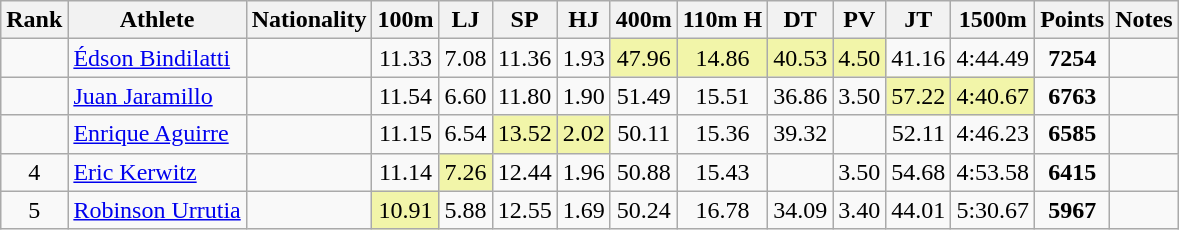<table class="wikitable sortable" style=" text-align:center;">
<tr>
<th>Rank</th>
<th>Athlete</th>
<th>Nationality</th>
<th>100m</th>
<th>LJ</th>
<th>SP</th>
<th>HJ</th>
<th>400m</th>
<th>110m H</th>
<th>DT</th>
<th>PV</th>
<th>JT</th>
<th>1500m</th>
<th>Points</th>
<th>Notes</th>
</tr>
<tr>
<td></td>
<td align=left><a href='#'>Édson Bindilatti</a></td>
<td align=left></td>
<td>11.33</td>
<td>7.08</td>
<td>11.36</td>
<td>1.93</td>
<td bgcolor=#F2F5A9>47.96</td>
<td bgcolor=#F2F5A9>14.86</td>
<td bgcolor=#F2F5A9>40.53</td>
<td bgcolor=#F2F5A9>4.50</td>
<td>41.16</td>
<td>4:44.49</td>
<td><strong>7254</strong></td>
<td></td>
</tr>
<tr>
<td></td>
<td align=left><a href='#'>Juan Jaramillo</a></td>
<td align=left></td>
<td>11.54</td>
<td>6.60</td>
<td>11.80</td>
<td>1.90</td>
<td>51.49</td>
<td>15.51</td>
<td>36.86</td>
<td>3.50</td>
<td bgcolor=#F2F5A9>57.22</td>
<td bgcolor=#F2F5A9>4:40.67</td>
<td><strong>6763</strong></td>
<td></td>
</tr>
<tr>
<td></td>
<td align=left><a href='#'>Enrique Aguirre</a></td>
<td align=left></td>
<td>11.15</td>
<td>6.54</td>
<td bgcolor=#F2F5A9>13.52</td>
<td bgcolor=#F2F5A9>2.02</td>
<td>50.11</td>
<td>15.36</td>
<td>39.32</td>
<td></td>
<td>52.11</td>
<td>4:46.23</td>
<td><strong>6585</strong></td>
<td></td>
</tr>
<tr>
<td>4</td>
<td align=left><a href='#'>Eric Kerwitz</a></td>
<td align=left></td>
<td>11.14</td>
<td bgcolor=#F2F5A9>7.26</td>
<td>12.44</td>
<td>1.96</td>
<td>50.88</td>
<td>15.43</td>
<td></td>
<td>3.50</td>
<td>54.68</td>
<td>4:53.58</td>
<td><strong>6415</strong></td>
<td></td>
</tr>
<tr>
<td>5</td>
<td align=left><a href='#'>Robinson Urrutia</a></td>
<td align=left></td>
<td bgcolor=#F2F5A9>10.91</td>
<td>5.88</td>
<td>12.55</td>
<td>1.69</td>
<td>50.24</td>
<td>16.78</td>
<td>34.09</td>
<td>3.40</td>
<td>44.01</td>
<td>5:30.67</td>
<td><strong>5967</strong></td>
<td></td>
</tr>
</table>
